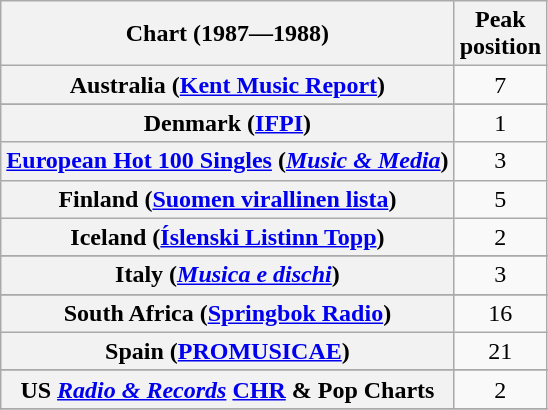<table class="wikitable sortable plainrowheaders" style="text-align:center">
<tr>
<th>Chart (1987—1988)</th>
<th>Peak<br>position</th>
</tr>
<tr>
<th scope="row">Australia (<a href='#'>Kent Music Report</a>)</th>
<td>7</td>
</tr>
<tr>
</tr>
<tr>
</tr>
<tr>
</tr>
<tr>
<th scope="row">Denmark (<a href='#'>IFPI</a>)</th>
<td>1</td>
</tr>
<tr>
<th scope="row"><a href='#'>European Hot 100 Singles</a> (<em><a href='#'>Music & Media</a></em>)</th>
<td>3</td>
</tr>
<tr>
<th scope="row">Finland (<a href='#'>Suomen virallinen lista</a>)</th>
<td align="center">5</td>
</tr>
<tr>
<th scope="row">Iceland (<a href='#'>Íslenski Listinn Topp</a>)</th>
<td>2</td>
</tr>
<tr>
</tr>
<tr>
<th scope="row">Italy (<em><a href='#'>Musica e dischi</a></em>)</th>
<td>3</td>
</tr>
<tr>
</tr>
<tr>
</tr>
<tr>
</tr>
<tr>
</tr>
<tr>
<th scope="row">South Africa (<a href='#'>Springbok Radio</a>)</th>
<td>16</td>
</tr>
<tr>
<th scope="row">Spain (<a href='#'>PROMUSICAE</a>)</th>
<td>21</td>
</tr>
<tr>
</tr>
<tr>
</tr>
<tr>
</tr>
<tr>
</tr>
<tr>
</tr>
<tr>
</tr>
<tr>
</tr>
<tr>
<th scope="row">US <em><a href='#'>Radio & Records</a></em> <a href='#'>CHR</a> & Pop Charts</th>
<td>2</td>
</tr>
<tr>
</tr>
</table>
